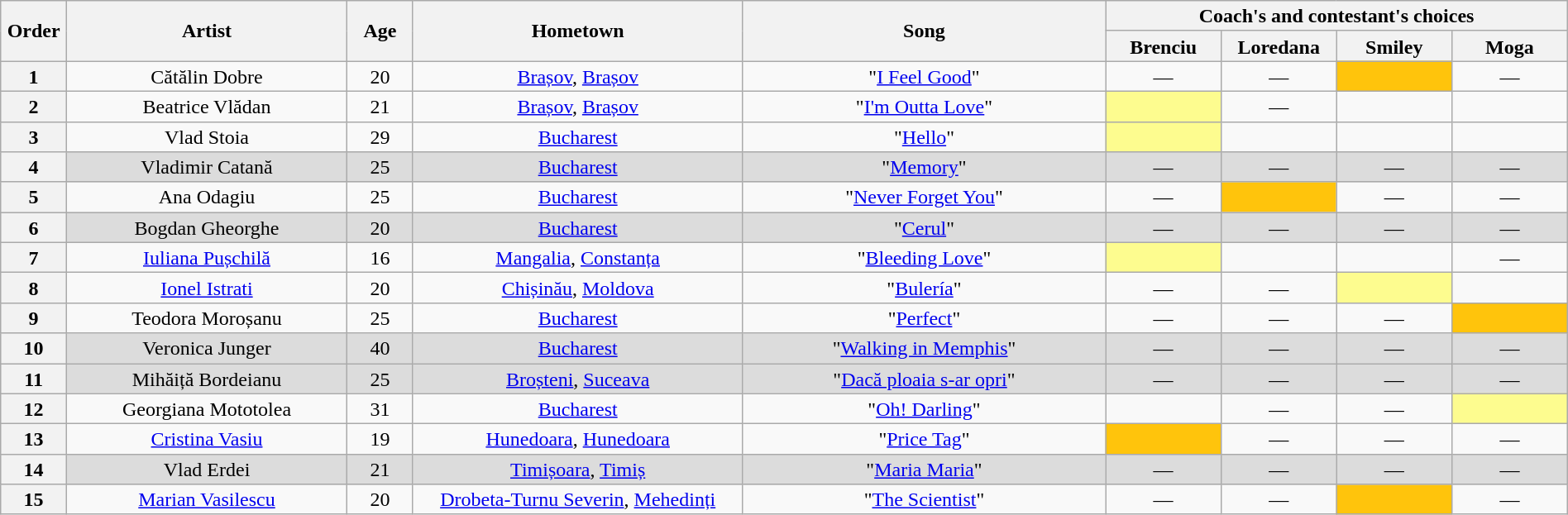<table class="wikitable" style="text-align:center; line-height:17px; width:100%;">
<tr>
<th scope="col" rowspan="2" style="width:04%;">Order</th>
<th scope="col" rowspan="2" style="width:17%;">Artist</th>
<th scope="col" rowspan="2" style="width:04%;">Age</th>
<th scope="col" rowspan="2" style="width:20%;">Hometown</th>
<th scope="col" rowspan="2" style="width:22%;">Song</th>
<th scope="col" colspan="4" style="width:24%;">Coach's and contestant's choices</th>
</tr>
<tr>
<th style="width:07%;">Brenciu</th>
<th style="width:07%;">Loredana</th>
<th style="width:07%;">Smiley</th>
<th style="width:07%;">Moga</th>
</tr>
<tr>
<th>1</th>
<td>Cătălin Dobre</td>
<td>20</td>
<td><a href='#'>Brașov</a>, <a href='#'>Brașov</a></td>
<td>"<a href='#'>I Feel Good</a>"</td>
<td>—</td>
<td>—</td>
<td style="background:#ffc40c;"><strong></strong></td>
<td>—</td>
</tr>
<tr>
<th>2</th>
<td>Beatrice Vlădan</td>
<td>21</td>
<td><a href='#'>Brașov</a>, <a href='#'>Brașov</a></td>
<td>"<a href='#'>I'm Outta Love</a>"</td>
<td style="background:#fdfc8f;"><strong></strong></td>
<td>—</td>
<td><strong></strong></td>
<td><strong></strong></td>
</tr>
<tr>
<th>3</th>
<td>Vlad Stoia</td>
<td>29</td>
<td><a href='#'>Bucharest</a></td>
<td>"<a href='#'>Hello</a>"</td>
<td style="background:#fdfc8f;"><strong></strong></td>
<td><strong></strong></td>
<td><strong></strong></td>
<td><strong></strong></td>
</tr>
<tr style="background:#dcdcdc;">
<th>4</th>
<td>Vladimir Catană</td>
<td>25</td>
<td><a href='#'>Bucharest</a></td>
<td>"<a href='#'>Memory</a>"</td>
<td>—</td>
<td>—</td>
<td>—</td>
<td>—</td>
</tr>
<tr>
<th>5</th>
<td>Ana Odagiu</td>
<td>25</td>
<td><a href='#'>Bucharest</a></td>
<td>"<a href='#'>Never Forget You</a>"</td>
<td>—</td>
<td style="background:#ffc40c;"><strong></strong></td>
<td>—</td>
<td>—</td>
</tr>
<tr style="background:#dcdcdc;">
<th>6</th>
<td>Bogdan Gheorghe</td>
<td>20</td>
<td><a href='#'>Bucharest</a></td>
<td>"<a href='#'>Cerul</a>"</td>
<td>—</td>
<td>—</td>
<td>—</td>
<td>—</td>
</tr>
<tr>
<th>7</th>
<td><a href='#'>Iuliana Pușchilă</a></td>
<td>16</td>
<td><a href='#'>Mangalia</a>, <a href='#'>Constanța</a></td>
<td>"<a href='#'>Bleeding Love</a>"</td>
<td style="background:#fdfc8f;"><strong></strong></td>
<td><strong></strong></td>
<td><strong></strong></td>
<td>—</td>
</tr>
<tr>
<th>8</th>
<td><a href='#'>Ionel Istrati</a></td>
<td>20</td>
<td><a href='#'>Chișinău</a>, <a href='#'>Moldova</a></td>
<td>"<a href='#'>Bulería</a>"</td>
<td>—</td>
<td>—</td>
<td style="background:#fdfc8f;"><strong></strong></td>
<td><strong></strong></td>
</tr>
<tr>
<th>9</th>
<td>Teodora Moroșanu</td>
<td>25</td>
<td><a href='#'>Bucharest</a></td>
<td>"<a href='#'>Perfect</a>"</td>
<td>—</td>
<td>—</td>
<td>—</td>
<td style="background:#ffc40c;"><strong></strong></td>
</tr>
<tr style="background:#dcdcdc;">
<th>10</th>
<td>Veronica Junger</td>
<td>40</td>
<td><a href='#'>Bucharest</a></td>
<td>"<a href='#'>Walking in Memphis</a>"</td>
<td>—</td>
<td>—</td>
<td>—</td>
<td>—</td>
</tr>
<tr style="background:#dcdcdc;">
<th>11</th>
<td>Mihăiță Bordeianu</td>
<td>25</td>
<td><a href='#'>Broșteni</a>, <a href='#'>Suceava</a></td>
<td>"<a href='#'>Dacă ploaia s-ar opri</a>"</td>
<td>—</td>
<td>—</td>
<td>—</td>
<td>—</td>
</tr>
<tr>
<th>12</th>
<td>Georgiana Mototolea</td>
<td>31</td>
<td><a href='#'>Bucharest</a></td>
<td>"<a href='#'>Oh! Darling</a>"</td>
<td><strong></strong></td>
<td>—</td>
<td>—</td>
<td style="background:#fdfc8f;"><strong></strong></td>
</tr>
<tr>
<th>13</th>
<td><a href='#'>Cristina Vasiu</a></td>
<td>19</td>
<td><a href='#'>Hunedoara</a>, <a href='#'>Hunedoara</a></td>
<td>"<a href='#'>Price Tag</a>"</td>
<td style="background:#ffc40c;"><strong></strong></td>
<td>—</td>
<td>—</td>
<td>—</td>
</tr>
<tr style="background:#dcdcdc;">
<th>14</th>
<td>Vlad Erdei</td>
<td>21</td>
<td><a href='#'>Timișoara</a>, <a href='#'>Timiș</a></td>
<td>"<a href='#'>Maria Maria</a>"</td>
<td>—</td>
<td>—</td>
<td>—</td>
<td>—</td>
</tr>
<tr>
<th>15</th>
<td><a href='#'>Marian Vasilescu</a></td>
<td>20</td>
<td><a href='#'>Drobeta-Turnu Severin</a>, <a href='#'>Mehedinți</a></td>
<td>"<a href='#'>The Scientist</a>"</td>
<td>—</td>
<td>—</td>
<td style="background:#ffc40c;"><strong></strong></td>
<td>—</td>
</tr>
</table>
